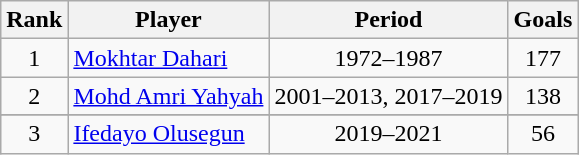<table class="wikitable sortable" style="text-align: center;">
<tr>
<th>Rank</th>
<th>Player</th>
<th>Period</th>
<th>Goals</th>
</tr>
<tr>
<td>1</td>
<td align="left"> <a href='#'>Mokhtar Dahari</a></td>
<td>1972–1987</td>
<td>177</td>
</tr>
<tr>
<td>2</td>
<td align="left"> <a href='#'>Mohd Amri Yahyah</a></td>
<td>2001–2013, 2017–2019</td>
<td>138</td>
</tr>
<tr>
</tr>
<tr>
<td>3</td>
<td align="left"> <a href='#'>Ifedayo Olusegun</a></td>
<td>2019–2021</td>
<td>56</td>
</tr>
</table>
